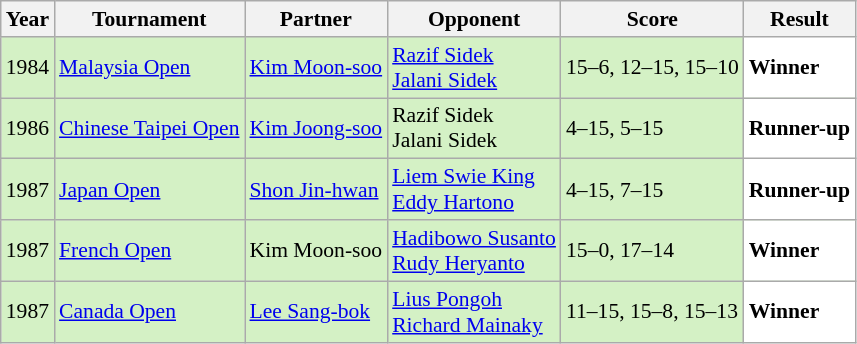<table class="sortable wikitable" style="font-size: 90%;">
<tr>
<th>Year</th>
<th>Tournament</th>
<th>Partner</th>
<th>Opponent</th>
<th>Score</th>
<th>Result</th>
</tr>
<tr style="background:#D4F1C5">
<td align="center">1984</td>
<td><a href='#'>Malaysia Open</a></td>
<td> <a href='#'>Kim Moon-soo</a></td>
<td> <a href='#'>Razif Sidek</a><br> <a href='#'>Jalani Sidek</a></td>
<td>15–6, 12–15, 15–10</td>
<td style="text-align:left; background:white"> <strong>Winner</strong></td>
</tr>
<tr style="background:#D4F1C5">
<td align="center">1986</td>
<td><a href='#'>Chinese Taipei Open</a></td>
<td> <a href='#'>Kim Joong-soo</a></td>
<td> Razif Sidek<br> Jalani Sidek</td>
<td>4–15, 5–15</td>
<td style="text-align:left; background:white"> <strong>Runner-up</strong></td>
</tr>
<tr style="background:#D4F1C5">
<td align="center">1987</td>
<td><a href='#'>Japan Open</a></td>
<td> <a href='#'>Shon Jin-hwan</a></td>
<td> <a href='#'>Liem Swie King</a><br> <a href='#'>Eddy Hartono</a></td>
<td>4–15, 7–15</td>
<td style="text-align:left; background:white"> <strong>Runner-up</strong></td>
</tr>
<tr style="background:#D4F1C5">
<td align="center">1987</td>
<td><a href='#'>French Open</a></td>
<td> Kim Moon-soo</td>
<td> <a href='#'>Hadibowo Susanto</a><br> <a href='#'>Rudy Heryanto</a></td>
<td>15–0, 17–14</td>
<td style="text-align:left; background:white"> <strong>Winner</strong></td>
</tr>
<tr style="background:#D4F1C5">
<td align="center">1987</td>
<td><a href='#'>Canada Open</a></td>
<td> <a href='#'>Lee Sang-bok</a></td>
<td> <a href='#'>Lius Pongoh</a><br> <a href='#'>Richard Mainaky</a></td>
<td>11–15, 15–8, 15–13</td>
<td style="text-align:left; background:white"> <strong>Winner</strong></td>
</tr>
</table>
